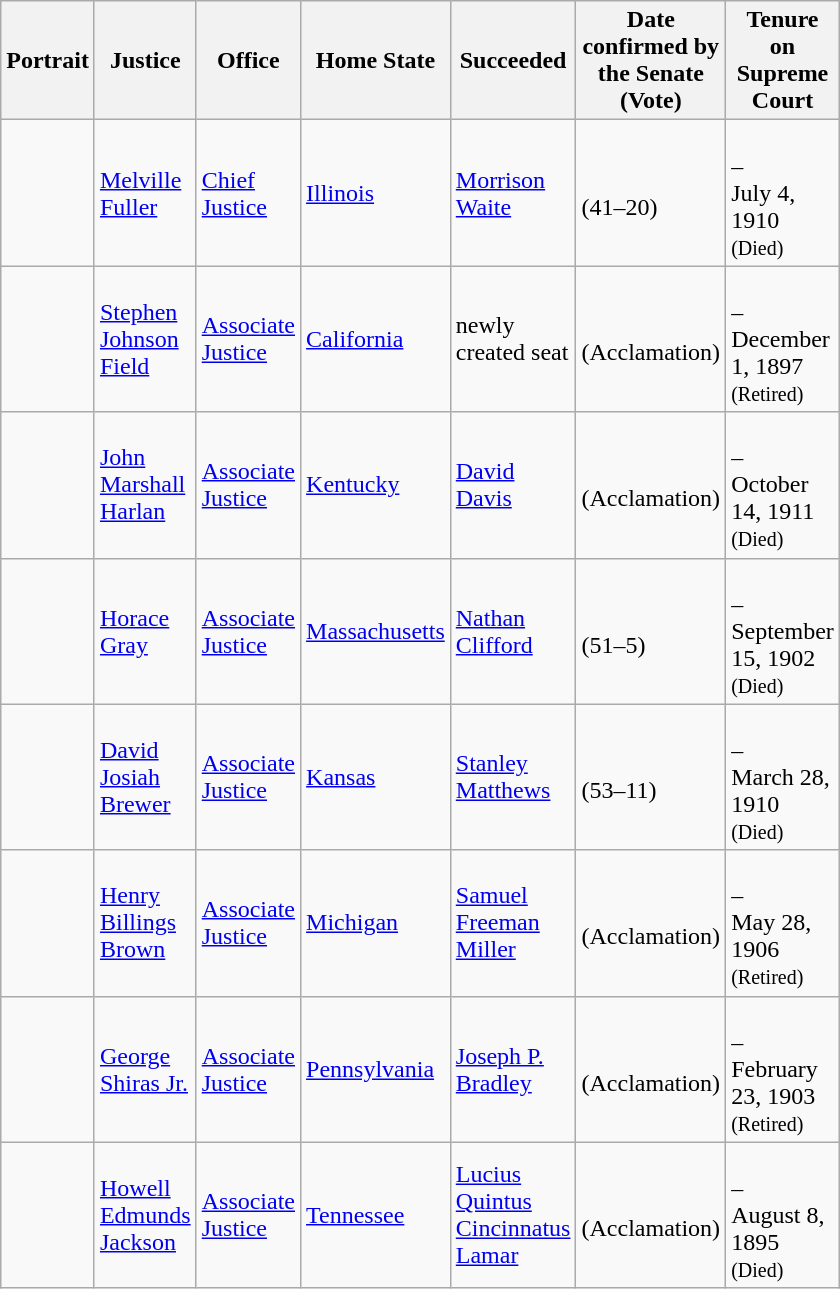<table class="wikitable sortable">
<tr>
<th scope="col" style="width: 10px;">Portrait</th>
<th scope="col" style="width: 10px;">Justice</th>
<th scope="col" style="width: 10px;">Office</th>
<th scope="col" style="width: 10px;">Home State</th>
<th scope="col" style="width: 10px;">Succeeded</th>
<th scope="col" style="width: 10px;">Date confirmed by the Senate<br>(Vote)</th>
<th scope="col" style="width: 10px;">Tenure on Supreme Court</th>
</tr>
<tr>
<td></td>
<td><a href='#'>Melville Fuller</a></td>
<td><a href='#'>Chief Justice</a></td>
<td><a href='#'>Illinois</a></td>
<td><a href='#'>Morrison Waite</a></td>
<td><br>(41–20)</td>
<td><br>–<br>July 4, 1910<br><small>(Died)</small></td>
</tr>
<tr>
<td></td>
<td><a href='#'>Stephen Johnson Field</a></td>
<td><a href='#'>Associate Justice</a></td>
<td><a href='#'>California</a></td>
<td>newly created seat</td>
<td><br>(Acclamation)</td>
<td><br>–<br>December 1, 1897<br><small>(Retired)</small></td>
</tr>
<tr>
<td></td>
<td><a href='#'>John Marshall Harlan</a></td>
<td><a href='#'>Associate Justice</a></td>
<td><a href='#'>Kentucky</a></td>
<td><a href='#'>David Davis</a></td>
<td><br>(Acclamation)</td>
<td><br>–<br>October 14, 1911<br><small>(Died)</small></td>
</tr>
<tr>
<td></td>
<td><a href='#'>Horace Gray</a></td>
<td><a href='#'>Associate Justice</a></td>
<td><a href='#'>Massachusetts</a></td>
<td><a href='#'>Nathan Clifford</a></td>
<td><br>(51–5)</td>
<td><br>–<br>September 15, 1902<br><small>(Died)</small></td>
</tr>
<tr>
<td></td>
<td><a href='#'>David Josiah Brewer</a></td>
<td><a href='#'>Associate Justice</a></td>
<td><a href='#'>Kansas</a></td>
<td><a href='#'>Stanley Matthews</a></td>
<td><br>(53–11)</td>
<td><br>–<br>March 28, 1910<br><small>(Died)</small></td>
</tr>
<tr>
<td></td>
<td><a href='#'>Henry Billings Brown</a></td>
<td><a href='#'>Associate Justice</a></td>
<td><a href='#'>Michigan</a></td>
<td><a href='#'>Samuel Freeman Miller</a></td>
<td><br>(Acclamation)</td>
<td><br>–<br>May 28, 1906<br><small>(Retired)</small></td>
</tr>
<tr>
<td></td>
<td><a href='#'>George Shiras Jr.</a></td>
<td><a href='#'>Associate Justice</a></td>
<td><a href='#'>Pennsylvania</a></td>
<td><a href='#'>Joseph P. Bradley</a></td>
<td><br>(Acclamation)</td>
<td><br>–<br>February 23, 1903<br><small>(Retired)</small></td>
</tr>
<tr>
<td></td>
<td><a href='#'>Howell Edmunds Jackson</a></td>
<td><a href='#'>Associate Justice</a></td>
<td><a href='#'>Tennessee</a></td>
<td><a href='#'>Lucius Quintus Cincinnatus Lamar</a></td>
<td><br>(Acclamation)</td>
<td><br>–<br>August 8, 1895<br><small>(Died)</small></td>
</tr>
</table>
